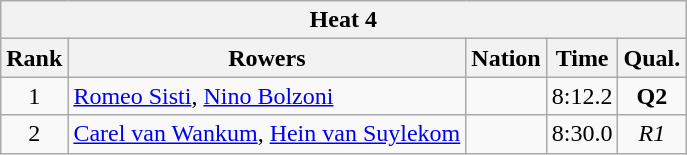<table class="wikitable" style="text-align:center">
<tr>
<th colspan=5 align=center><strong>Heat 4</strong></th>
</tr>
<tr>
<th>Rank</th>
<th>Rowers</th>
<th>Nation</th>
<th>Time</th>
<th>Qual.</th>
</tr>
<tr>
<td>1</td>
<td align=left><a href='#'>Romeo Sisti</a>, <a href='#'>Nino Bolzoni</a></td>
<td align=left></td>
<td>8:12.2</td>
<td><strong>Q2</strong></td>
</tr>
<tr>
<td>2</td>
<td align=left><a href='#'>Carel van Wankum</a>, <a href='#'>Hein van Suylekom</a></td>
<td align=left></td>
<td>8:30.0</td>
<td><em>R1</em></td>
</tr>
</table>
